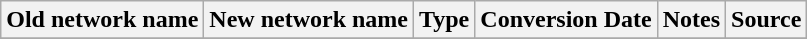<table class="wikitable">
<tr>
<th>Old network name</th>
<th>New network name</th>
<th>Type</th>
<th>Conversion Date</th>
<th>Notes</th>
<th>Source</th>
</tr>
<tr>
</tr>
</table>
